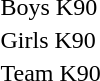<table>
<tr>
<td>Boys K90</td>
<td></td>
<td></td>
<td></td>
</tr>
<tr>
<td>Girls K90</td>
<td></td>
<td></td>
<td></td>
</tr>
<tr>
<td>Team K90</td>
<td></td>
<td></td>
<td></td>
</tr>
</table>
